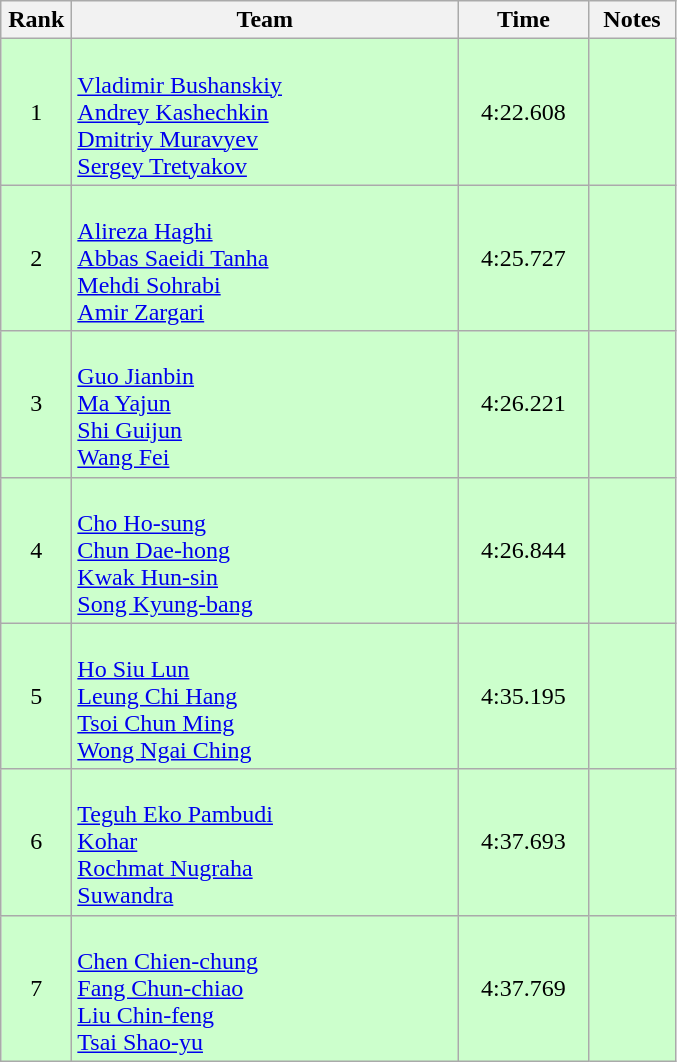<table class=wikitable style="text-align:center">
<tr>
<th width=40>Rank</th>
<th width=250>Team</th>
<th width=80>Time</th>
<th width=50>Notes</th>
</tr>
<tr bgcolor="ccffcc">
<td>1</td>
<td align=left><br><a href='#'>Vladimir Bushanskiy</a><br><a href='#'>Andrey Kashechkin</a><br><a href='#'>Dmitriy Muravyev</a><br><a href='#'>Sergey Tretyakov</a></td>
<td>4:22.608</td>
<td></td>
</tr>
<tr bgcolor="ccffcc">
<td>2</td>
<td align=left><br><a href='#'>Alireza Haghi</a><br><a href='#'>Abbas Saeidi Tanha</a><br><a href='#'>Mehdi Sohrabi</a><br><a href='#'>Amir Zargari</a></td>
<td>4:25.727</td>
<td></td>
</tr>
<tr bgcolor="ccffcc">
<td>3</td>
<td align=left><br><a href='#'>Guo Jianbin</a><br><a href='#'>Ma Yajun</a><br><a href='#'>Shi Guijun</a><br><a href='#'>Wang Fei</a></td>
<td>4:26.221</td>
<td></td>
</tr>
<tr bgcolor="ccffcc">
<td>4</td>
<td align=left><br><a href='#'>Cho Ho-sung</a><br><a href='#'>Chun Dae-hong</a><br><a href='#'>Kwak Hun-sin</a><br><a href='#'>Song Kyung-bang</a></td>
<td>4:26.844</td>
<td></td>
</tr>
<tr bgcolor="ccffcc">
<td>5</td>
<td align=left><br><a href='#'>Ho Siu Lun</a><br><a href='#'>Leung Chi Hang</a><br><a href='#'>Tsoi Chun Ming</a><br><a href='#'>Wong Ngai Ching</a></td>
<td>4:35.195</td>
<td></td>
</tr>
<tr bgcolor="ccffcc">
<td>6</td>
<td align=left><br><a href='#'>Teguh Eko Pambudi</a><br><a href='#'>Kohar</a><br><a href='#'>Rochmat Nugraha</a><br><a href='#'>Suwandra</a></td>
<td>4:37.693</td>
<td></td>
</tr>
<tr bgcolor="ccffcc">
<td>7</td>
<td align=left><br><a href='#'>Chen Chien-chung</a><br><a href='#'>Fang Chun-chiao</a><br><a href='#'>Liu Chin-feng</a><br><a href='#'>Tsai Shao-yu</a></td>
<td>4:37.769</td>
<td></td>
</tr>
</table>
